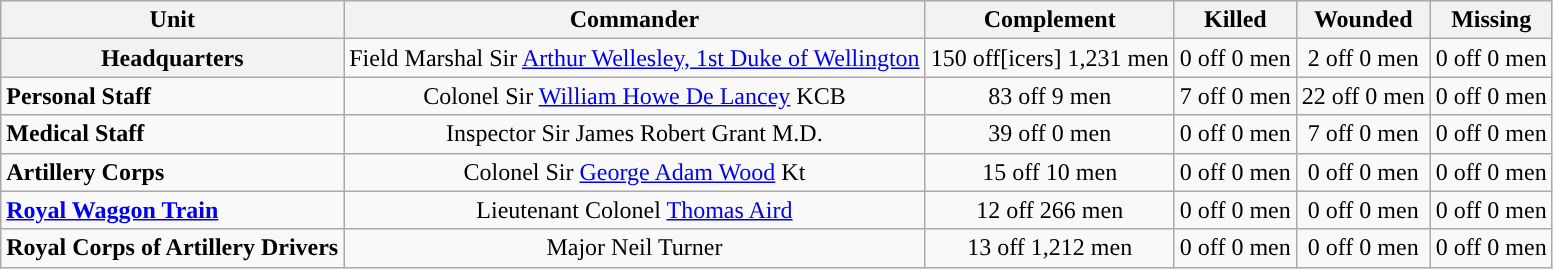<table class="wikitable">
<tr>
<th>Unit</th>
<th>Commander</th>
<th>Complement</th>
<th>Killed</th>
<th>Wounded</th>
<th>Missing</th>
</tr>
<tr>
<th colspan="1" bgcolor="#f9f9f9;">Headquarters</th>
<td align="center">Field Marshal Sir <a href='#'>Arthur Wellesley, 1st Duke of Wellington</a></td>
<td align="center">150 off[icers] 1,231 men</td>
<td align="center">0 off 0 men</td>
<td align="center">2 off 0 men</td>
<td align="center">0 off 0 men</td>
</tr>
<tr>
<td><strong>Personal Staff</strong></td>
<td align="center">Colonel Sir <a href='#'>William Howe De Lancey</a> KCB</td>
<td align="center">83 off 9 men</td>
<td align="center">7 off 0 men</td>
<td align="center">22 off 0 men</td>
<td align="center">0 off 0 men</td>
</tr>
<tr>
<td><strong>Medical Staff</strong></td>
<td align="center">Inspector Sir James Robert Grant M.D.</td>
<td align="center">39 off 0 men</td>
<td align="center">0 off 0 men</td>
<td align="center">7 off 0 men</td>
<td align="center">0 off 0 men</td>
</tr>
<tr>
<td><strong>Artillery Corps</strong></td>
<td align="center">Colonel Sir <a href='#'>George Adam Wood</a> Kt</td>
<td align="center">15 off 10 men</td>
<td align="center">0 off 0 men</td>
<td align="center">0 off 0 men</td>
<td align="center">0 off 0 men</td>
</tr>
<tr>
<td><strong><a href='#'>Royal Waggon Train</a></strong></td>
<td align="center">Lieutenant Colonel <a href='#'>Thomas Aird</a></td>
<td align="center">12 off 266 men</td>
<td align="center">0 off 0 men</td>
<td align="center">0 off 0 men</td>
<td align="center">0 off 0 men</td>
</tr>
<tr>
<td><strong>Royal Corps of Artillery Drivers</strong></td>
<td align="center">Major Neil Turner</td>
<td align="center">13 off 1,212 men</td>
<td align="center">0 off 0 men</td>
<td align="center">0 off 0 men</td>
<td align="center">0 off 0 men</td>
</tr>
</table>
